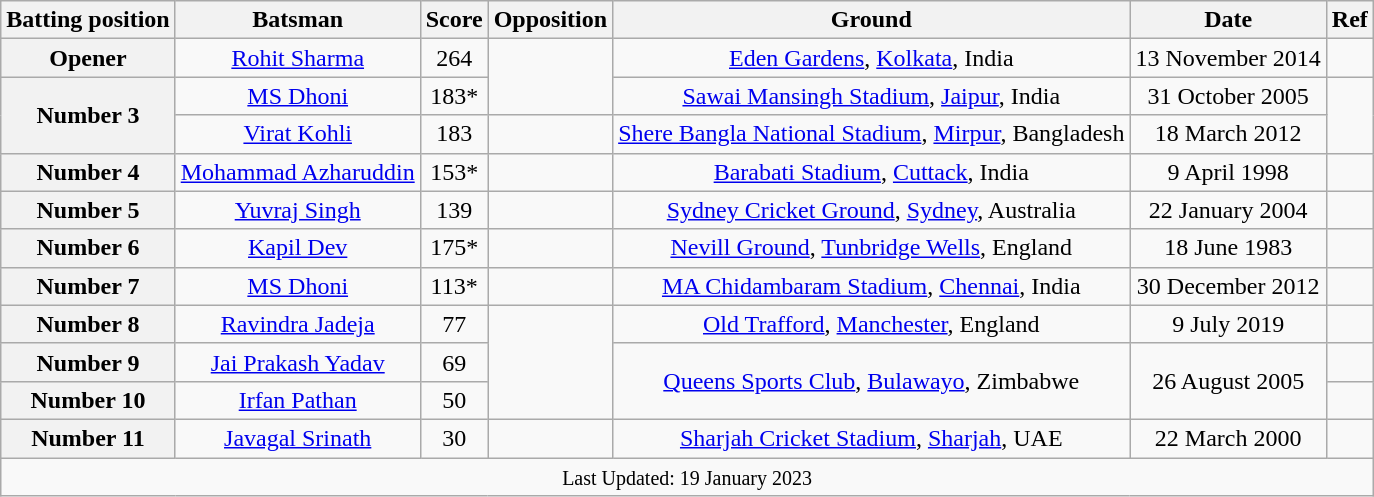<table class="wikitable sortable" style=text-align:center;>
<tr>
<th scope="col">Batting position</th>
<th scope="col">Batsman</th>
<th scope="col">Score</th>
<th scope="col">Opposition</th>
<th scope="col">Ground</th>
<th scope="col">Date</th>
<th scope="col">Ref</th>
</tr>
<tr>
<th scope=row style=text-align:center;>Opener</th>
<td><a href='#'>Rohit Sharma</a></td>
<td>264</td>
<td rowspan=2></td>
<td><a href='#'>Eden Gardens</a>, <a href='#'>Kolkata</a>, India</td>
<td>13 November 2014</td>
<td></td>
</tr>
<tr>
<th scope=row style=text-align:center; rowspan=2>Number 3</th>
<td><a href='#'>MS Dhoni</a></td>
<td>183*</td>
<td><a href='#'>Sawai Mansingh Stadium</a>, <a href='#'>Jaipur</a>, India</td>
<td>31 October 2005</td>
<td rowspan=2></td>
</tr>
<tr>
<td><a href='#'>Virat Kohli</a></td>
<td>183</td>
<td></td>
<td><a href='#'>Shere Bangla National Stadium</a>, <a href='#'>Mirpur</a>, Bangladesh</td>
<td>18 March 2012</td>
</tr>
<tr>
<th scope=row style=text-align:center;>Number 4</th>
<td><a href='#'>Mohammad Azharuddin</a></td>
<td>153*</td>
<td></td>
<td><a href='#'>Barabati Stadium</a>, <a href='#'>Cuttack</a>, India</td>
<td>9 April 1998</td>
<td></td>
</tr>
<tr>
<th scope=row style=text-align:center;>Number 5</th>
<td><a href='#'>Yuvraj Singh</a></td>
<td>139</td>
<td></td>
<td><a href='#'>Sydney Cricket Ground</a>, <a href='#'>Sydney</a>, Australia</td>
<td>22 January 2004</td>
<td></td>
</tr>
<tr>
<th scope=row style=text-align:center;>Number 6</th>
<td><a href='#'>Kapil Dev</a></td>
<td>175*</td>
<td></td>
<td><a href='#'>Nevill Ground</a>, <a href='#'>Tunbridge Wells</a>, England</td>
<td>18 June 1983</td>
<td></td>
</tr>
<tr>
<th scope=row style=text-align:center;>Number 7</th>
<td><a href='#'>MS Dhoni</a></td>
<td>113*</td>
<td></td>
<td><a href='#'>MA Chidambaram Stadium</a>, <a href='#'>Chennai</a>, India</td>
<td>30 December 2012</td>
<td></td>
</tr>
<tr>
<th scope=row style=text-align:center;>Number 8</th>
<td><a href='#'>Ravindra Jadeja</a></td>
<td>77</td>
<td rowspan=3></td>
<td><a href='#'>Old Trafford</a>, <a href='#'>Manchester</a>, England</td>
<td>9 July 2019</td>
<td></td>
</tr>
<tr>
<th scope=row style=text-align:center;>Number 9</th>
<td><a href='#'>Jai Prakash Yadav</a></td>
<td>69</td>
<td rowspan=2><a href='#'>Queens Sports Club</a>, <a href='#'>Bulawayo</a>, Zimbabwe</td>
<td rowspan=2>26 August 2005</td>
<td></td>
</tr>
<tr>
<th scope=row style=text-align:center;>Number 10</th>
<td><a href='#'>Irfan Pathan</a></td>
<td>50</td>
<td></td>
</tr>
<tr>
<th scope=row style=text-align:center;>Number 11</th>
<td><a href='#'>Javagal Srinath</a></td>
<td>30</td>
<td></td>
<td><a href='#'>Sharjah Cricket Stadium</a>, <a href='#'>Sharjah</a>, UAE</td>
<td>22 March 2000</td>
<td></td>
</tr>
<tr>
<td colspan=7><small>Last Updated: 19 January 2023</small></td>
</tr>
</table>
